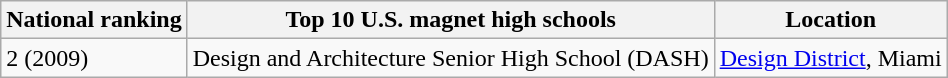<table class="wikitable">
<tr>
<th>National ranking</th>
<th>Top 10 U.S. magnet high schools</th>
<th>Location</th>
</tr>
<tr>
<td>2 (2009)</td>
<td>Design and Architecture Senior High School (DASH)</td>
<td><a href='#'>Design District</a>, Miami</td>
</tr>
</table>
